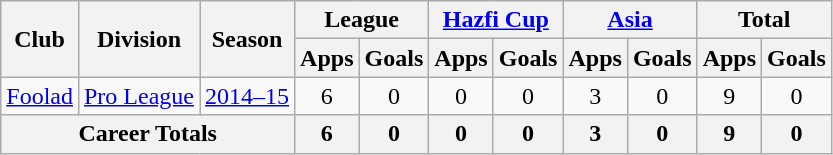<table class="wikitable" style="text-align: center;">
<tr>
<th rowspan="2">Club</th>
<th rowspan="2">Division</th>
<th rowspan="2">Season</th>
<th colspan="2">League</th>
<th colspan="2"><a href='#'>Hazfi Cup</a></th>
<th colspan="2"><a href='#'>Asia</a></th>
<th colspan="2">Total</th>
</tr>
<tr>
<th>Apps</th>
<th>Goals</th>
<th>Apps</th>
<th>Goals</th>
<th>Apps</th>
<th>Goals</th>
<th>Apps</th>
<th>Goals</th>
</tr>
<tr>
<td><a href='#'>Foolad</a></td>
<td><a href='#'>Pro League</a></td>
<td><a href='#'>2014–15</a></td>
<td>6</td>
<td>0</td>
<td>0</td>
<td>0</td>
<td>3</td>
<td>0</td>
<td>9</td>
<td>0</td>
</tr>
<tr>
<th colspan=3>Career Totals</th>
<th>6</th>
<th>0</th>
<th>0</th>
<th>0</th>
<th>3</th>
<th>0</th>
<th>9</th>
<th>0</th>
</tr>
</table>
